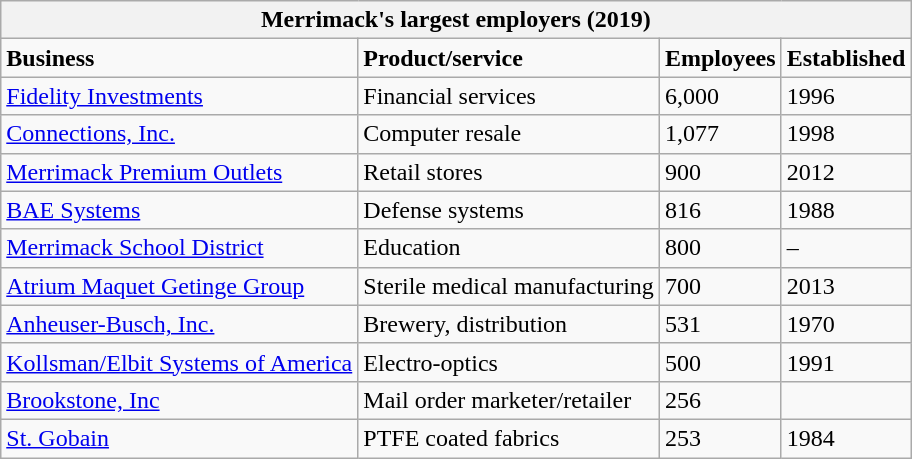<table class="wikitable">
<tr>
<th colspan="4">Merrimack's largest employers (2019)</th>
</tr>
<tr>
<td><strong>Business</strong></td>
<td><strong>Product/service</strong></td>
<td><strong>Employees</strong></td>
<td><strong>Established</strong></td>
</tr>
<tr>
<td><a href='#'>Fidelity Investments</a></td>
<td>Financial services</td>
<td>6,000</td>
<td>1996</td>
</tr>
<tr>
<td><a href='#'>Connections, Inc.</a></td>
<td>Computer resale</td>
<td>1,077</td>
<td>1998</td>
</tr>
<tr>
<td><a href='#'>Merrimack Premium Outlets</a></td>
<td>Retail stores</td>
<td>900</td>
<td>2012</td>
</tr>
<tr>
<td><a href='#'>BAE Systems</a></td>
<td>Defense systems</td>
<td>816</td>
<td>1988</td>
</tr>
<tr>
<td><a href='#'>Merrimack School District</a></td>
<td>Education</td>
<td>800</td>
<td>–</td>
</tr>
<tr>
<td><a href='#'>Atrium Maquet Getinge Group</a></td>
<td>Sterile medical manufacturing</td>
<td>700</td>
<td>2013</td>
</tr>
<tr>
<td><a href='#'>Anheuser-Busch, Inc.</a></td>
<td>Brewery, distribution</td>
<td>531</td>
<td>1970</td>
</tr>
<tr>
<td><a href='#'>Kollsman/Elbit Systems of America</a></td>
<td>Electro-optics</td>
<td>500</td>
<td>1991</td>
</tr>
<tr>
<td><a href='#'>Brookstone, Inc</a></td>
<td>Mail order marketer/retailer</td>
<td>256</td>
<td></td>
</tr>
<tr>
<td><a href='#'>St. Gobain</a></td>
<td>PTFE coated fabrics</td>
<td>253</td>
<td>1984</td>
</tr>
</table>
